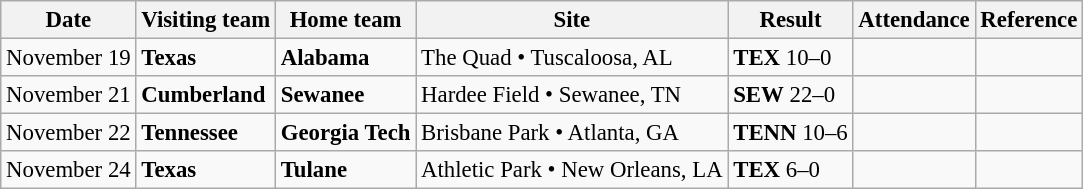<table class="wikitable" style="font-size:95%;">
<tr>
<th>Date</th>
<th>Visiting team</th>
<th>Home team</th>
<th>Site</th>
<th>Result</th>
<th>Attendance</th>
<th class="unsortable">Reference</th>
</tr>
<tr bgcolor=>
<td>November 19</td>
<td><strong>Texas</strong></td>
<td><strong>Alabama</strong></td>
<td>The Quad • Tuscaloosa, AL</td>
<td><strong>TEX</strong> 10–0</td>
<td></td>
<td></td>
</tr>
<tr bgcolor=>
<td>November 21</td>
<td><strong>Cumberland</strong></td>
<td><strong>Sewanee</strong></td>
<td>Hardee Field • Sewanee, TN</td>
<td><strong>SEW</strong> 22–0</td>
<td></td>
<td></td>
</tr>
<tr bgcolor=>
<td>November 22</td>
<td><strong>Tennessee</strong></td>
<td><strong>Georgia Tech</strong></td>
<td>Brisbane Park • Atlanta, GA</td>
<td><strong>TENN</strong> 10–6</td>
<td></td>
<td></td>
</tr>
<tr bgcolor=>
<td>November 24</td>
<td><strong>Texas</strong></td>
<td><strong>Tulane</strong></td>
<td>Athletic Park • New Orleans, LA</td>
<td><strong>TEX</strong> 6–0</td>
<td></td>
<td></td>
</tr>
</table>
